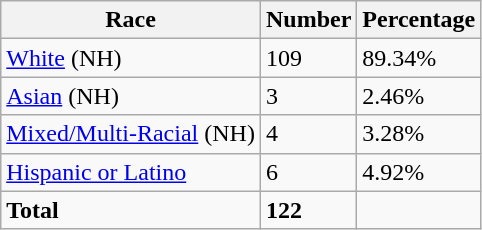<table class="wikitable">
<tr>
<th>Race</th>
<th>Number</th>
<th>Percentage</th>
</tr>
<tr>
<td><a href='#'>White</a> (NH)</td>
<td>109</td>
<td>89.34%</td>
</tr>
<tr>
<td><a href='#'>Asian</a> (NH)</td>
<td>3</td>
<td>2.46%</td>
</tr>
<tr>
<td><a href='#'>Mixed/Multi-Racial</a> (NH)</td>
<td>4</td>
<td>3.28%</td>
</tr>
<tr>
<td><a href='#'>Hispanic or Latino</a></td>
<td>6</td>
<td>4.92%</td>
</tr>
<tr>
<td><strong>Total</strong></td>
<td><strong>122</strong></td>
<td></td>
</tr>
</table>
